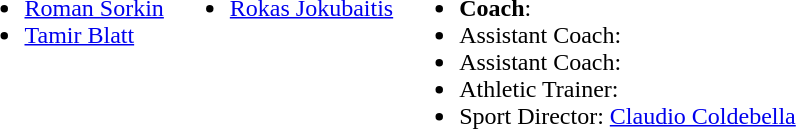<table>
<tr valign="top">
<td><br><ul><li> <a href='#'>Roman Sorkin</a></li><li> <a href='#'>Tamir Blatt</a></li></ul></td>
<td><br><ul><li> <a href='#'>Rokas Jokubaitis</a></li></ul></td>
<td><br><ul><li><strong>Coach</strong>:</li><li>Assistant Coach:</li><li>Assistant Coach:</li><li>Athletic Trainer:</li><li>Sport Director:  <a href='#'>Claudio Coldebella</a></li></ul></td>
</tr>
</table>
